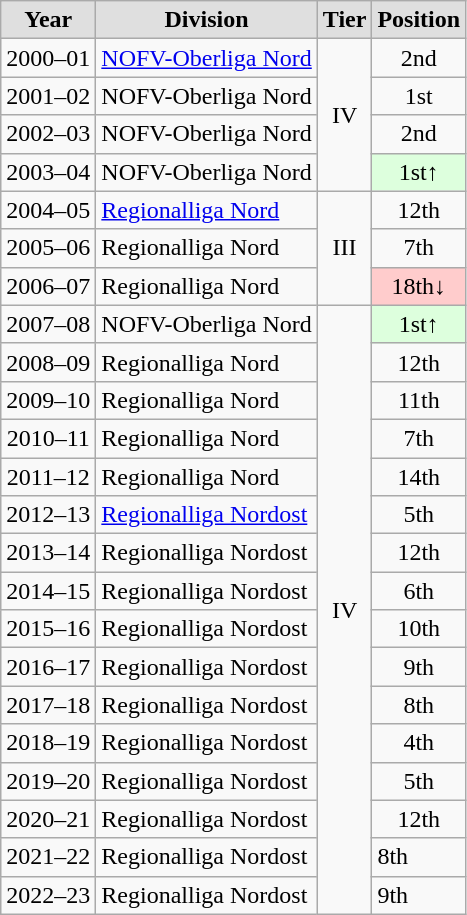<table class="wikitable">
<tr style="text-align:center; background:#dfdfdf;">
<td><strong>Year</strong></td>
<td><strong>Division</strong></td>
<td><strong>Tier</strong></td>
<td><strong>Position</strong></td>
</tr>
<tr style="text-align:center;">
<td>2000–01</td>
<td style="text-align:left;"><a href='#'>NOFV-Oberliga Nord</a></td>
<td rowspan=4>IV</td>
<td>2nd</td>
</tr>
<tr style="text-align:center;">
<td>2001–02</td>
<td style="text-align:left;">NOFV-Oberliga Nord</td>
<td>1st</td>
</tr>
<tr style="text-align:center;">
<td>2002–03</td>
<td style="text-align:left;">NOFV-Oberliga Nord</td>
<td>2nd</td>
</tr>
<tr style="text-align:center;">
<td>2003–04</td>
<td style="text-align:left;">NOFV-Oberliga Nord</td>
<td style="background:#ddffdd">1st↑</td>
</tr>
<tr style="text-align:center;">
<td>2004–05</td>
<td style="text-align:left;"><a href='#'>Regionalliga Nord</a></td>
<td rowspan=3>III</td>
<td>12th</td>
</tr>
<tr style="text-align:center;">
<td>2005–06</td>
<td style="text-align:left;">Regionalliga Nord</td>
<td>7th</td>
</tr>
<tr style="text-align:center;">
<td>2006–07</td>
<td style="text-align:left;">Regionalliga Nord</td>
<td style="background:#ffcccc">18th↓</td>
</tr>
<tr style="text-align:center;">
<td>2007–08</td>
<td style="text-align:left;">NOFV-Oberliga Nord</td>
<td rowspan="17">IV</td>
<td style="background:#ddffdd">1st↑</td>
</tr>
<tr style="text-align:center;">
<td>2008–09</td>
<td style="text-align:left;">Regionalliga Nord</td>
<td>12th</td>
</tr>
<tr style="text-align:center;">
<td>2009–10</td>
<td style="text-align:left;">Regionalliga Nord</td>
<td>11th</td>
</tr>
<tr style="text-align:center;">
<td>2010–11</td>
<td style="text-align:left;">Regionalliga Nord</td>
<td>7th</td>
</tr>
<tr style="text-align:center;">
<td>2011–12</td>
<td style="text-align:left;">Regionalliga Nord</td>
<td>14th</td>
</tr>
<tr style="text-align:center;">
<td>2012–13</td>
<td style="text-align:left;"><a href='#'>Regionalliga Nordost</a></td>
<td>5th</td>
</tr>
<tr style="text-align:center;">
<td>2013–14</td>
<td style="text-align:left;">Regionalliga Nordost</td>
<td>12th</td>
</tr>
<tr style="text-align:center;">
<td>2014–15</td>
<td style="text-align:left;">Regionalliga Nordost</td>
<td>6th</td>
</tr>
<tr style="text-align:center;">
<td>2015–16</td>
<td style="text-align:left;">Regionalliga Nordost</td>
<td>10th</td>
</tr>
<tr style="text-align:center;">
<td>2016–17</td>
<td style="text-align:left;">Regionalliga Nordost</td>
<td>9th</td>
</tr>
<tr style="text-align:center;">
<td>2017–18</td>
<td style="text-align:left;">Regionalliga Nordost</td>
<td>8th</td>
</tr>
<tr style="text-align:center;">
<td>2018–19</td>
<td style="text-align:left;">Regionalliga Nordost</td>
<td>4th</td>
</tr>
<tr style="text-align:center;">
<td>2019–20</td>
<td style="text-align:left;">Regionalliga Nordost</td>
<td>5th</td>
</tr>
<tr style="text-align:center;">
<td>2020–21</td>
<td style="text-align:left;">Regionalliga Nordost</td>
<td>12th</td>
</tr>
<tr>
<td>2021–22</td>
<td>Regionalliga Nordost</td>
<td>8th</td>
</tr>
<tr>
<td>2022–23</td>
<td>Regionalliga Nordost</td>
<td>9th</td>
</tr>
</table>
